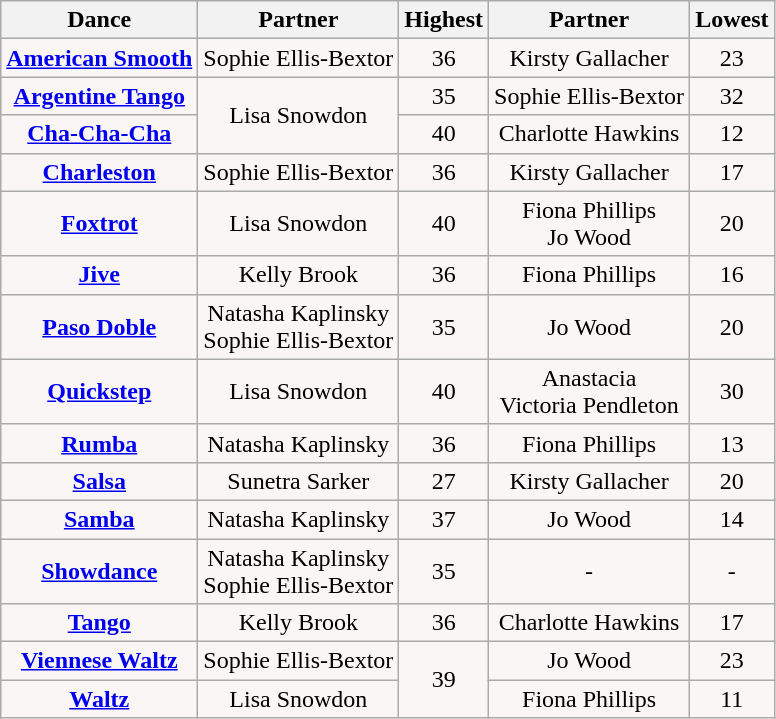<table class="wikitable sortable collapsed">
<tr style="text-align:Center; background:#cc;">
<th>Dance</th>
<th>Partner</th>
<th>Highest</th>
<th>Partner</th>
<th>Lowest</th>
</tr>
<tr style="text-align: center; background:#faf6f6;">
<td><strong><a href='#'>American Smooth</a></strong></td>
<td>Sophie Ellis-Bextor</td>
<td>36</td>
<td>Kirsty Gallacher</td>
<td>23</td>
</tr>
<tr style="text-align: center; background:#faf6f6;">
<td><strong><a href='#'>Argentine Tango</a></strong></td>
<td rowspan="2">Lisa Snowdon</td>
<td>35</td>
<td>Sophie Ellis-Bextor</td>
<td>32</td>
</tr>
<tr style="text-align: center; background:#faf6f6;">
<td><strong><a href='#'>Cha-Cha-Cha</a></strong></td>
<td>40</td>
<td>Charlotte Hawkins</td>
<td>12</td>
</tr>
<tr style="text-align: center; background:#faf6f6;">
<td><strong><a href='#'>Charleston</a></strong></td>
<td>Sophie Ellis-Bextor</td>
<td>36</td>
<td>Kirsty Gallacher</td>
<td>17</td>
</tr>
<tr style="text-align: center; background:#faf6f6;">
<td><strong><a href='#'>Foxtrot</a></strong></td>
<td>Lisa Snowdon</td>
<td>40</td>
<td>Fiona Phillips<br>Jo Wood</td>
<td>20</td>
</tr>
<tr style="text-align: center; background:#faf6f6;">
<td><strong><a href='#'>Jive</a></strong></td>
<td>Kelly Brook</td>
<td>36</td>
<td>Fiona Phillips</td>
<td>16</td>
</tr>
<tr style="text-align: center; background:#faf6f6;">
<td><strong><a href='#'>Paso Doble</a></strong></td>
<td>Natasha Kaplinsky<br>Sophie Ellis-Bextor</td>
<td>35</td>
<td>Jo Wood</td>
<td>20</td>
</tr>
<tr style="text-align: center; background:#faf6f6;">
<td><strong><a href='#'>Quickstep</a></strong></td>
<td>Lisa Snowdon</td>
<td>40</td>
<td>Anastacia<br>Victoria Pendleton</td>
<td>30</td>
</tr>
<tr style="text-align: center; background:#faf6f6;">
<td><strong><a href='#'>Rumba</a></strong></td>
<td>Natasha Kaplinsky</td>
<td>36</td>
<td>Fiona Phillips</td>
<td>13</td>
</tr>
<tr style="text-align: center; background:#faf6f6;">
<td><strong><a href='#'>Salsa</a></strong></td>
<td>Sunetra Sarker</td>
<td>27</td>
<td>Kirsty Gallacher</td>
<td>20</td>
</tr>
<tr style="text-align: center; background:#faf6f6;">
<td><strong><a href='#'>Samba</a></strong></td>
<td>Natasha Kaplinsky</td>
<td>37</td>
<td>Jo Wood</td>
<td>14</td>
</tr>
<tr style="text-align: center; background:#faf6f6;">
<td><strong><a href='#'>Showdance</a></strong></td>
<td>Natasha Kaplinsky<br>Sophie Ellis-Bextor</td>
<td>35</td>
<td>-</td>
<td>-</td>
</tr>
<tr style="text-align: center; background:#faf6f6;">
<td><strong><a href='#'>Tango</a></strong></td>
<td>Kelly Brook</td>
<td>36</td>
<td>Charlotte Hawkins</td>
<td>17</td>
</tr>
<tr style="text-align: center; background:#faf6f6;">
<td><strong><a href='#'>Viennese Waltz</a></strong></td>
<td>Sophie Ellis-Bextor</td>
<td rowspan="2">39</td>
<td>Jo Wood</td>
<td>23</td>
</tr>
<tr style="text-align: center; background:#faf6f6;">
<td><strong><a href='#'>Waltz</a></strong></td>
<td>Lisa Snowdon</td>
<td>Fiona Phillips</td>
<td>11</td>
</tr>
</table>
